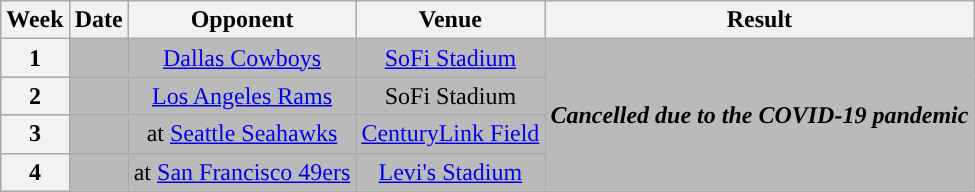<table class="wikitable" style="text-align:center">
<tr>
<th>Week</th>
<th>Date</th>
<th>Opponent</th>
<th>Venue</th>
<th>Result</th>
</tr>
<tr style="background:#bababa">
<th>1</th>
<td></td>
<td><a href='#'>Dallas Cowboys</a></td>
<td><a href='#'>SoFi Stadium</a></td>
<td rowspan=4><strong><em>Cancelled due to the COVID-19 pandemic</em></strong></td>
</tr>
<tr style="background:#bababa">
<th>2</th>
<td></td>
<td><a href='#'>Los Angeles Rams</a></td>
<td>SoFi Stadium</td>
</tr>
<tr style="background:#bababa">
<th>3</th>
<td></td>
<td>at <a href='#'>Seattle Seahawks</a></td>
<td><a href='#'>CenturyLink Field</a></td>
</tr>
<tr style="background:#bababa">
<th>4</th>
<td></td>
<td>at <a href='#'>San Francisco 49ers</a></td>
<td><a href='#'>Levi's Stadium</a></td>
</tr>
</table>
